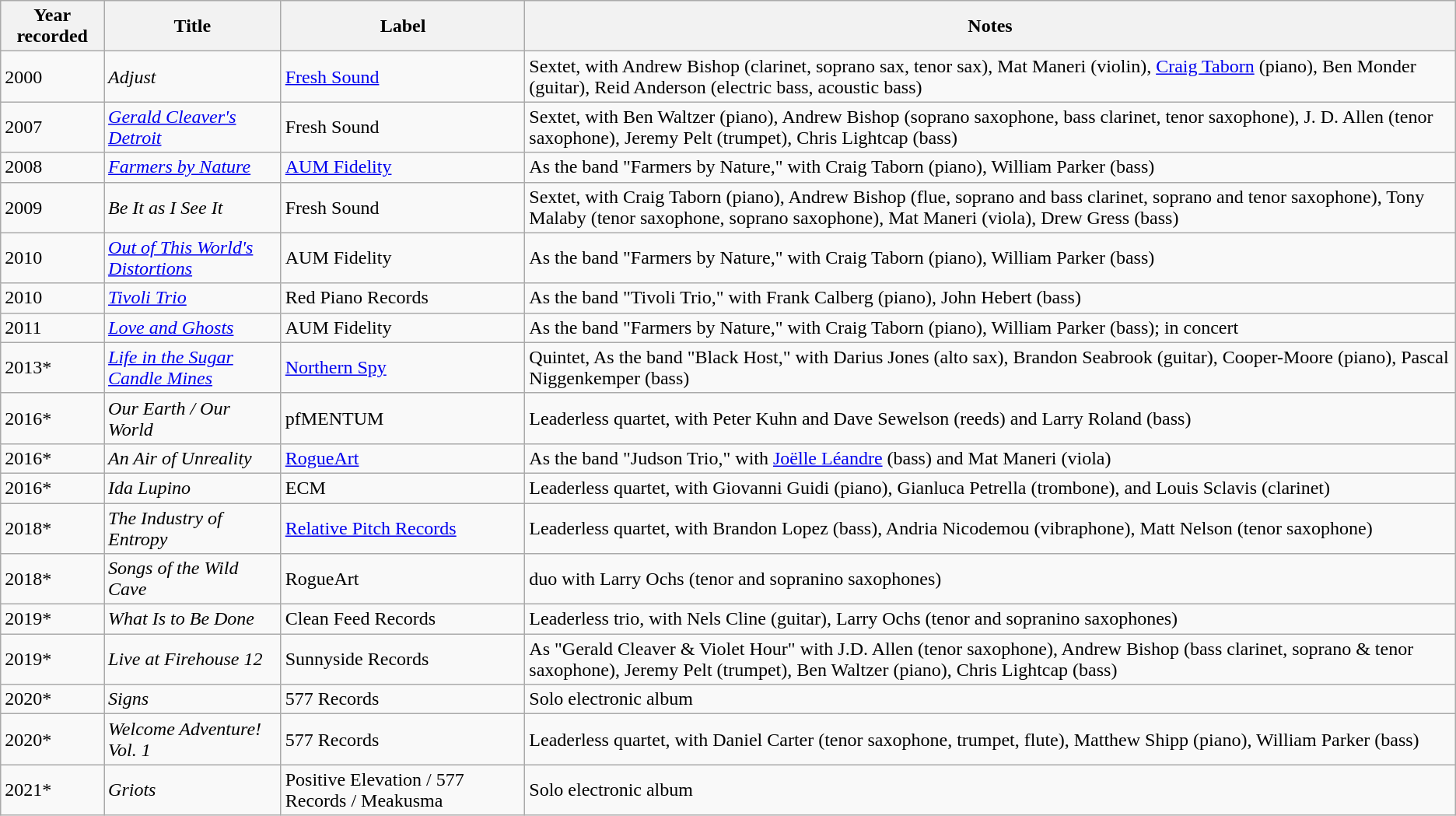<table class="wikitable sortable">
<tr>
<th>Year recorded</th>
<th>Title</th>
<th>Label</th>
<th>Notes</th>
</tr>
<tr>
<td>2000</td>
<td><em>Adjust</em></td>
<td><a href='#'>Fresh Sound</a></td>
<td>Sextet, with Andrew Bishop (clarinet, soprano sax, tenor sax), Mat Maneri (violin), <a href='#'>Craig Taborn</a> (piano), Ben Monder (guitar), Reid Anderson (electric bass, acoustic bass)</td>
</tr>
<tr>
<td>2007</td>
<td><em><a href='#'>Gerald Cleaver's Detroit</a></em></td>
<td>Fresh Sound</td>
<td>Sextet, with Ben Waltzer (piano), Andrew Bishop (soprano saxophone, bass clarinet, tenor saxophone), J. D. Allen (tenor saxophone), Jeremy Pelt (trumpet), Chris Lightcap (bass)</td>
</tr>
<tr>
<td>2008</td>
<td><em><a href='#'>Farmers by Nature</a></em></td>
<td><a href='#'>AUM Fidelity</a></td>
<td>As the band "Farmers by Nature," with Craig Taborn (piano), William Parker (bass)</td>
</tr>
<tr>
<td>2009</td>
<td><em>Be It as I See It</em></td>
<td>Fresh Sound</td>
<td>Sextet, with Craig Taborn (piano), Andrew Bishop (flue, soprano and bass clarinet, soprano and tenor saxophone), Tony Malaby (tenor saxophone, soprano saxophone), Mat Maneri (viola), Drew Gress (bass)</td>
</tr>
<tr>
<td>2010</td>
<td><em><a href='#'>Out of This World's Distortions</a></em></td>
<td>AUM Fidelity</td>
<td>As the band "Farmers by Nature," with Craig Taborn (piano), William Parker (bass)</td>
</tr>
<tr>
<td>2010</td>
<td><em><a href='#'>Tivoli Trio</a></em></td>
<td>Red Piano Records</td>
<td>As the band "Tivoli Trio," with Frank Calberg (piano), John Hebert (bass)</td>
</tr>
<tr>
<td>2011</td>
<td><em><a href='#'>Love and Ghosts</a></em></td>
<td>AUM Fidelity</td>
<td>As the band "Farmers by Nature," with Craig Taborn (piano), William Parker (bass); in concert</td>
</tr>
<tr>
<td>2013*</td>
<td><em><a href='#'>Life in the Sugar Candle Mines</a></em></td>
<td><a href='#'>Northern Spy</a></td>
<td>Quintet, As the band "Black Host," with Darius Jones (alto sax), Brandon Seabrook (guitar), Cooper-Moore (piano), Pascal Niggenkemper (bass)</td>
</tr>
<tr>
<td>2016*</td>
<td><em>Our Earth / Our World </em></td>
<td>pfMENTUM</td>
<td>Leaderless quartet, with Peter Kuhn and Dave Sewelson (reeds) and  Larry Roland (bass)</td>
</tr>
<tr>
<td>2016*</td>
<td><em>An Air of Unreality</em></td>
<td><a href='#'>RogueArt</a></td>
<td>As the band "Judson Trio," with <a href='#'>Joëlle Léandre</a> (bass) and Mat Maneri (viola)</td>
</tr>
<tr>
<td>2016*</td>
<td><em>Ida Lupino</em></td>
<td>ECM</td>
<td>Leaderless quartet, with Giovanni Guidi (piano), Gianluca Petrella (trombone), and Louis Sclavis (clarinet)</td>
</tr>
<tr>
<td>2018*</td>
<td><em>The Industry of Entropy</em></td>
<td><a href='#'>Relative Pitch Records</a></td>
<td>Leaderless quartet, with Brandon Lopez (bass), Andria Nicodemou (vibraphone), Matt Nelson (tenor saxophone)</td>
</tr>
<tr>
<td>2018*</td>
<td><em>Songs of the Wild Cave</em></td>
<td>RogueArt</td>
<td>duo with Larry Ochs (tenor and sopranino saxophones)</td>
</tr>
<tr>
<td>2019*</td>
<td><em>What Is to Be Done</em></td>
<td>Clean Feed Records</td>
<td>Leaderless trio, with Nels Cline (guitar), Larry Ochs (tenor and sopranino saxophones)</td>
</tr>
<tr>
<td>2019*</td>
<td><em>Live at Firehouse 12</em></td>
<td>Sunnyside Records</td>
<td>As "Gerald Cleaver & Violet Hour" with J.D. Allen (tenor saxophone), Andrew Bishop (bass clarinet, soprano & tenor saxophone), Jeremy Pelt (trumpet), Ben Waltzer (piano), Chris Lightcap (bass)</td>
</tr>
<tr>
<td>2020*</td>
<td><em>Signs</em></td>
<td>577 Records</td>
<td>Solo electronic album</td>
</tr>
<tr>
<td>2020*</td>
<td><em>Welcome Adventure! Vol. 1</em></td>
<td>577 Records</td>
<td>Leaderless quartet, with Daniel Carter (tenor saxophone, trumpet, flute), Matthew Shipp (piano), William Parker (bass)</td>
</tr>
<tr>
<td>2021*</td>
<td><em>Griots</em></td>
<td>Positive Elevation / 577 Records / Meakusma</td>
<td>Solo electronic album</td>
</tr>
</table>
